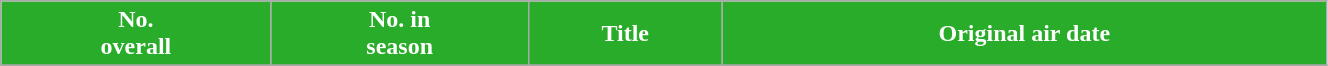<table class="wikitable plainrowheaders" width="70%">
<tr>
<th style="background-color: #29AC29; color:#ffffff;">No. <br> overall</th>
<th style="background-color: #29AC29; color:#ffffff;">No. in <br> season</th>
<th style="background-color: #29AC29; color:#ffffff;">Title</th>
<th style="background-color: #29AC29; color:#ffffff;">Original air date</th>
</tr>
<tr>
</tr>
</table>
